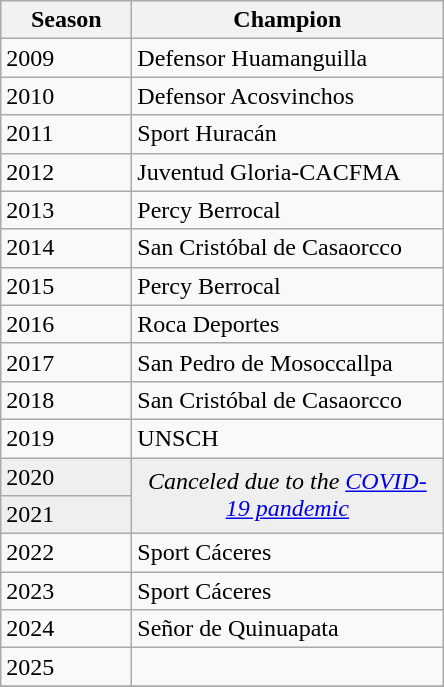<table class="wikitable sortable">
<tr>
<th width=80px>Season</th>
<th width=200px>Champion</th>
</tr>
<tr>
<td>2009</td>
<td>Defensor Huamanguilla</td>
</tr>
<tr>
<td>2010</td>
<td>Defensor Acosvinchos</td>
</tr>
<tr>
<td>2011</td>
<td>Sport Huracán</td>
</tr>
<tr>
<td>2012</td>
<td>Juventud Gloria-CACFMA</td>
</tr>
<tr>
<td>2013</td>
<td>Percy Berrocal</td>
</tr>
<tr>
<td>2014</td>
<td>San Cristóbal de Casaorcco</td>
</tr>
<tr>
<td>2015</td>
<td>Percy Berrocal</td>
</tr>
<tr>
<td>2016</td>
<td>Roca Deportes</td>
</tr>
<tr>
<td>2017</td>
<td>San Pedro de Mosoccallpa</td>
</tr>
<tr>
<td>2018</td>
<td>San Cristóbal de Casaorcco</td>
</tr>
<tr>
<td>2019</td>
<td>UNSCH</td>
</tr>
<tr bgcolor=#efefef>
<td>2020</td>
<td rowspan=2 colspan="1" align=center><em>Canceled due to the <a href='#'>COVID-19 pandemic</a></em></td>
</tr>
<tr bgcolor=#efefef>
<td>2021</td>
</tr>
<tr>
<td>2022</td>
<td>Sport Cáceres</td>
</tr>
<tr>
<td>2023</td>
<td>Sport Cáceres</td>
</tr>
<tr>
<td>2024</td>
<td>Señor de Quinuapata</td>
</tr>
<tr>
<td>2025</td>
<td></td>
</tr>
<tr>
</tr>
</table>
